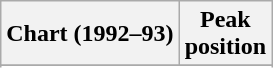<table class="wikitable plainrowheaders sortable">
<tr>
<th>Chart (1992–93)</th>
<th>Peak<br>position</th>
</tr>
<tr>
</tr>
<tr>
</tr>
</table>
